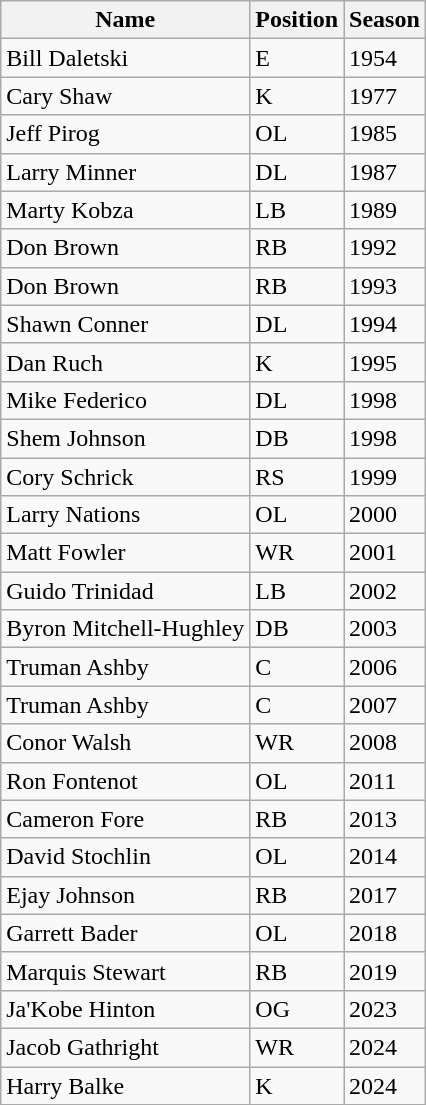<table class="wikitable">
<tr>
<th>Name</th>
<th>Position</th>
<th>Season</th>
</tr>
<tr>
<td>Bill Daletski</td>
<td>E</td>
<td>1954</td>
</tr>
<tr>
<td>Cary Shaw</td>
<td>K</td>
<td>1977</td>
</tr>
<tr>
<td>Jeff Pirog</td>
<td>OL</td>
<td>1985</td>
</tr>
<tr>
<td>Larry Minner</td>
<td>DL</td>
<td>1987</td>
</tr>
<tr>
<td>Marty Kobza</td>
<td>LB</td>
<td>1989</td>
</tr>
<tr>
<td>Don Brown</td>
<td>RB</td>
<td>1992</td>
</tr>
<tr>
<td>Don Brown</td>
<td>RB</td>
<td>1993</td>
</tr>
<tr>
<td>Shawn Conner</td>
<td>DL</td>
<td>1994</td>
</tr>
<tr>
<td>Dan Ruch</td>
<td>K</td>
<td>1995</td>
</tr>
<tr>
<td>Mike Federico</td>
<td>DL</td>
<td>1998</td>
</tr>
<tr>
<td>Shem Johnson</td>
<td>DB</td>
<td>1998</td>
</tr>
<tr>
<td>Cory Schrick</td>
<td>RS</td>
<td>1999</td>
</tr>
<tr>
<td>Larry Nations</td>
<td>OL</td>
<td>2000</td>
</tr>
<tr>
<td>Matt Fowler</td>
<td>WR</td>
<td>2001</td>
</tr>
<tr>
<td>Guido Trinidad</td>
<td>LB</td>
<td>2002</td>
</tr>
<tr>
<td>Byron Mitchell-Hughley</td>
<td>DB</td>
<td>2003</td>
</tr>
<tr>
<td>Truman Ashby</td>
<td>C</td>
<td>2006</td>
</tr>
<tr>
<td>Truman Ashby</td>
<td>C</td>
<td>2007</td>
</tr>
<tr>
<td>Conor Walsh</td>
<td>WR</td>
<td>2008</td>
</tr>
<tr>
<td>Ron Fontenot</td>
<td>OL</td>
<td>2011</td>
</tr>
<tr>
<td>Cameron Fore</td>
<td>RB</td>
<td>2013</td>
</tr>
<tr>
<td>David Stochlin</td>
<td>OL</td>
<td>2014</td>
</tr>
<tr>
<td>Ejay Johnson</td>
<td>RB</td>
<td>2017</td>
</tr>
<tr>
<td>Garrett Bader</td>
<td>OL</td>
<td>2018</td>
</tr>
<tr>
<td>Marquis Stewart</td>
<td>RB</td>
<td>2019</td>
</tr>
<tr>
<td>Ja'Kobe Hinton</td>
<td>OG</td>
<td>2023</td>
</tr>
<tr>
<td>Jacob Gathright</td>
<td>WR</td>
<td>2024</td>
</tr>
<tr>
<td>Harry Balke</td>
<td>K</td>
<td>2024</td>
</tr>
<tr>
</tr>
</table>
